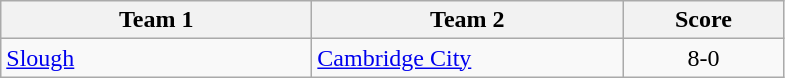<table class="wikitable" style="font-size: 100%">
<tr>
<th width=200>Team 1</th>
<th width=200>Team 2</th>
<th width=100>Score</th>
</tr>
<tr>
<td><a href='#'>Slough</a></td>
<td><a href='#'>Cambridge City</a></td>
<td align=center>8-0</td>
</tr>
</table>
